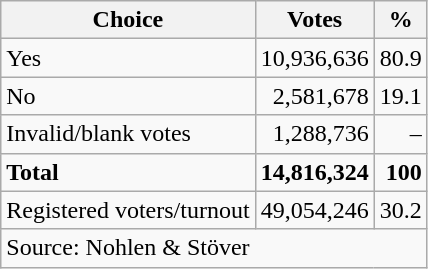<table class=wikitable style=text-align:right>
<tr>
<th>Choice</th>
<th>Votes</th>
<th>%</th>
</tr>
<tr>
<td align=left>Yes</td>
<td>10,936,636</td>
<td>80.9</td>
</tr>
<tr>
<td align=left>No</td>
<td>2,581,678</td>
<td>19.1</td>
</tr>
<tr>
<td align=left>Invalid/blank votes</td>
<td>1,288,736</td>
<td>–</td>
</tr>
<tr>
<td align=left><strong>Total</strong></td>
<td><strong>14,816,324</strong></td>
<td><strong>100</strong></td>
</tr>
<tr>
<td align=left>Registered voters/turnout</td>
<td>49,054,246</td>
<td>30.2</td>
</tr>
<tr>
<td align=left colspan=3>Source: Nohlen & Stöver</td>
</tr>
</table>
